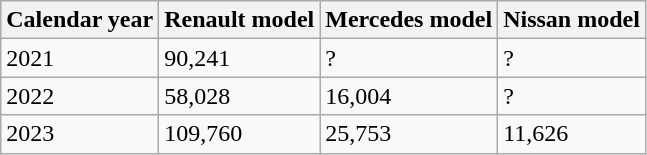<table class="wikitable">
<tr>
<th>Calendar year</th>
<th>Renault model</th>
<th>Mercedes model</th>
<th>Nissan model</th>
</tr>
<tr>
<td>2021</td>
<td>90,241</td>
<td>?</td>
<td>?</td>
</tr>
<tr>
<td>2022</td>
<td>58,028</td>
<td>16,004</td>
<td>?</td>
</tr>
<tr>
<td>2023</td>
<td>109,760</td>
<td>25,753</td>
<td>11,626</td>
</tr>
</table>
